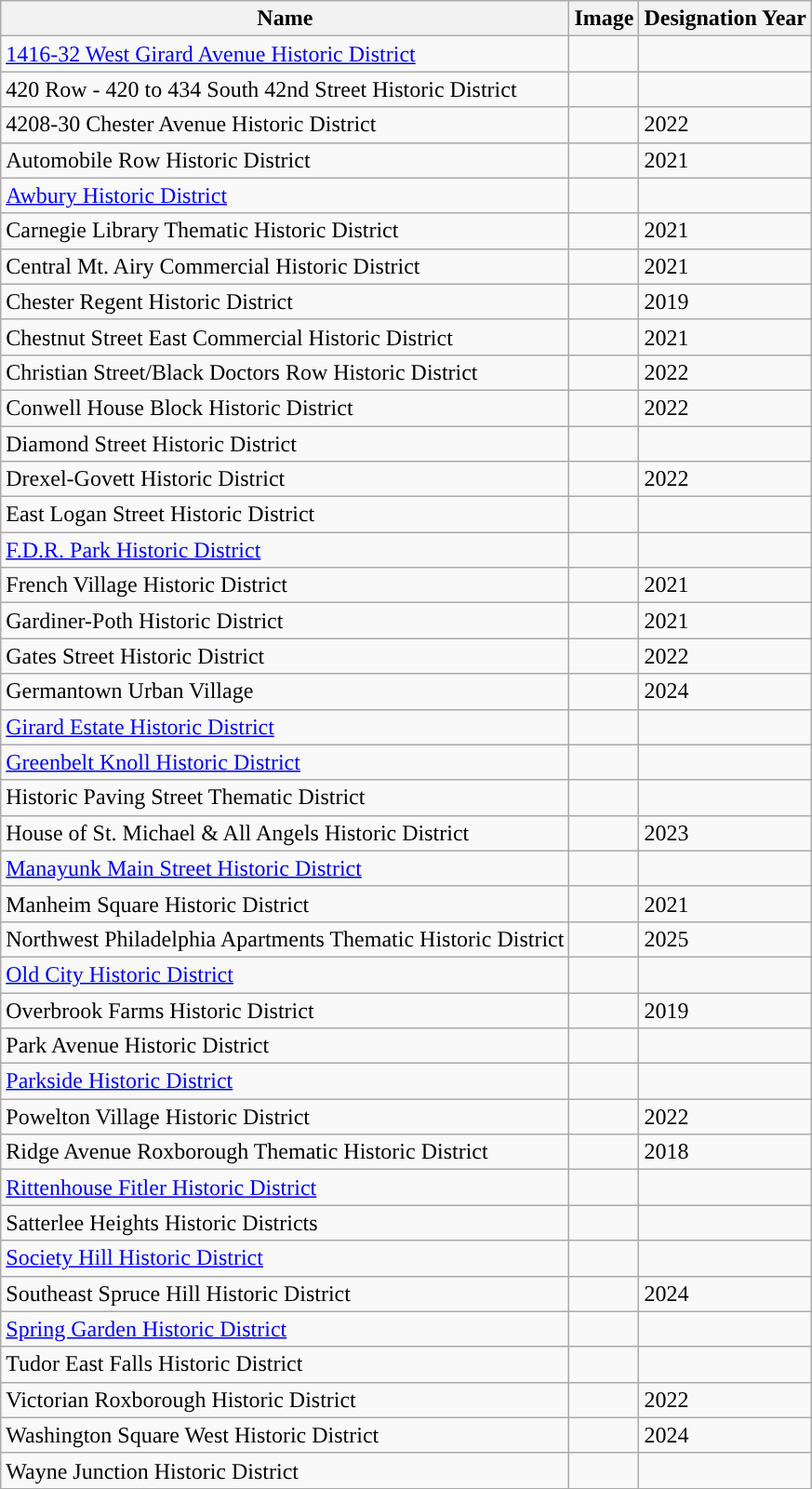<table class="wikitable sortable" align="center">
<tr>
<th style="background-color:">Name</th>
<th style="background-color:">Image</th>
<th style="background-color:">Designation Year</th>
</tr>
<tr>
<td><a href='#'>1416-32 West Girard Avenue Historic District</a></td>
<td></td>
<td></td>
</tr>
<tr>
<td>420 Row - 420 to 434 South 42nd Street Historic District</td>
<td></td>
<td></td>
</tr>
<tr>
<td>4208-30 Chester Avenue Historic District</td>
<td></td>
<td>2022</td>
</tr>
<tr>
<td>Automobile Row Historic District</td>
<td></td>
<td>2021</td>
</tr>
<tr>
<td><a href='#'>Awbury Historic District</a></td>
<td></td>
<td></td>
</tr>
<tr>
<td>Carnegie Library Thematic Historic District</td>
<td></td>
<td>2021</td>
</tr>
<tr>
<td>Central Mt. Airy Commercial Historic District</td>
<td></td>
<td>2021</td>
</tr>
<tr>
<td>Chester Regent Historic District</td>
<td></td>
<td>2019</td>
</tr>
<tr>
<td>Chestnut Street East Commercial Historic District</td>
<td></td>
<td>2021</td>
</tr>
<tr>
<td>Christian Street/Black Doctors Row Historic District</td>
<td></td>
<td>2022</td>
</tr>
<tr>
<td>Conwell House Block Historic District</td>
<td></td>
<td>2022</td>
</tr>
<tr>
<td>Diamond Street Historic District</td>
<td></td>
<td></td>
</tr>
<tr>
<td>Drexel-Govett Historic District</td>
<td></td>
<td>2022</td>
</tr>
<tr>
<td>East Logan Street Historic District</td>
<td></td>
<td></td>
</tr>
<tr>
<td><a href='#'>F.D.R. Park Historic District</a></td>
<td></td>
<td></td>
</tr>
<tr>
<td>French Village Historic District</td>
<td></td>
<td>2021</td>
</tr>
<tr>
<td>Gardiner-Poth Historic District</td>
<td></td>
<td>2021</td>
</tr>
<tr>
<td>Gates Street Historic District</td>
<td></td>
<td>2022</td>
</tr>
<tr>
<td>Germantown Urban Village</td>
<td></td>
<td>2024</td>
</tr>
<tr>
<td><a href='#'>Girard Estate Historic District</a></td>
<td></td>
<td></td>
</tr>
<tr>
<td><a href='#'>Greenbelt Knoll Historic District</a></td>
<td></td>
<td></td>
</tr>
<tr>
<td>Historic Paving Street Thematic District</td>
<td></td>
<td></td>
</tr>
<tr>
<td>House of St. Michael & All Angels Historic District</td>
<td></td>
<td>2023</td>
</tr>
<tr>
<td><a href='#'>Manayunk Main Street Historic District</a></td>
<td></td>
<td></td>
</tr>
<tr>
<td>Manheim Square Historic District</td>
<td></td>
<td>2021</td>
</tr>
<tr>
<td>Northwest Philadelphia Apartments Thematic Historic District</td>
<td></td>
<td>2025</td>
</tr>
<tr>
<td><a href='#'>Old City Historic District</a></td>
<td></td>
<td></td>
</tr>
<tr>
<td>Overbrook Farms Historic District</td>
<td></td>
<td>2019</td>
</tr>
<tr>
<td>Park Avenue Historic District</td>
<td></td>
<td></td>
</tr>
<tr>
<td><a href='#'>Parkside Historic District</a></td>
<td></td>
<td></td>
</tr>
<tr>
<td>Powelton Village Historic District</td>
<td></td>
<td>2022</td>
</tr>
<tr>
<td>Ridge Avenue Roxborough Thematic Historic District</td>
<td></td>
<td>2018</td>
</tr>
<tr>
<td><a href='#'>Rittenhouse Fitler Historic District</a></td>
<td></td>
<td></td>
</tr>
<tr>
<td>Satterlee Heights Historic Districts</td>
<td></td>
<td></td>
</tr>
<tr>
<td><a href='#'>Society Hill Historic District</a></td>
<td></td>
<td></td>
</tr>
<tr>
<td>Southeast Spruce Hill Historic District</td>
<td></td>
<td>2024</td>
</tr>
<tr>
<td><a href='#'>Spring Garden Historic District</a></td>
<td></td>
<td></td>
</tr>
<tr>
<td>Tudor East Falls Historic District</td>
<td></td>
<td></td>
</tr>
<tr>
<td>Victorian Roxborough Historic District</td>
<td></td>
<td>2022</td>
</tr>
<tr>
<td>Washington Square West Historic District</td>
<td></td>
<td>2024</td>
</tr>
<tr>
<td>Wayne Junction Historic District</td>
<td></td>
<td></td>
</tr>
</table>
